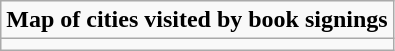<table class="wikitable plainrowheaders" style="text-align:center;">
<tr>
<td colspan=5><strong>Map of cities visited by book signings</strong></td>
</tr>
<tr>
<td colspan=4></td>
</tr>
</table>
